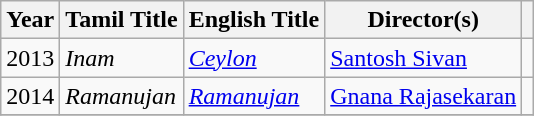<table class="wikitable sortable">
<tr>
<th>Year</th>
<th>Tamil Title</th>
<th>English Title</th>
<th>Director(s)</th>
<th class="unsortable"></th>
</tr>
<tr>
<td>2013</td>
<td><em>Inam</em></td>
<td><em><a href='#'>Ceylon</a></em></td>
<td><a href='#'>Santosh Sivan</a></td>
<td></td>
</tr>
<tr>
<td>2014</td>
<td><em>Ramanujan</em></td>
<td><em><a href='#'>Ramanujan</a></em></td>
<td><a href='#'>Gnana Rajasekaran</a></td>
<td style="text-align:center;"></td>
</tr>
<tr>
</tr>
</table>
